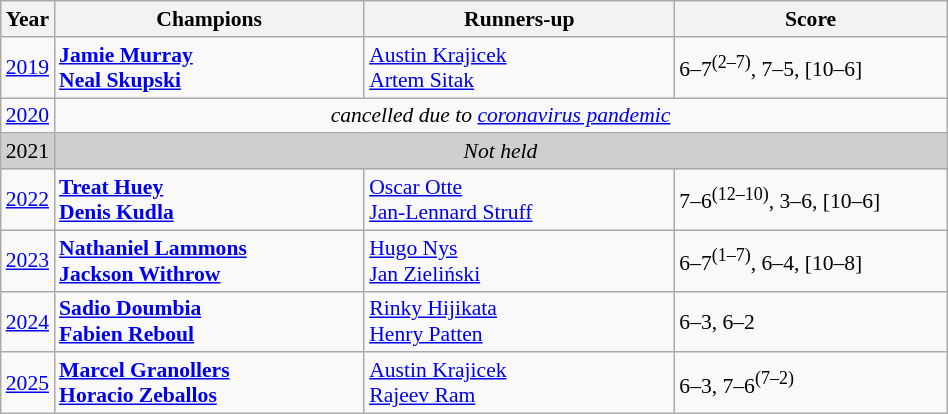<table class="wikitable" style="font-size:90%">
<tr>
<th>Year</th>
<th width="200">Champions</th>
<th width="200">Runners-up</th>
<th width="175">Score</th>
</tr>
<tr>
<td><a href='#'>2019</a></td>
<td> <strong><a href='#'>Jamie Murray</a></strong><br> <strong><a href='#'>Neal Skupski</a></strong></td>
<td> <a href='#'>Austin Krajicek</a><br> <a href='#'>Artem Sitak</a></td>
<td>6–7<sup>(2–7)</sup>, 7–5, [10–6]</td>
</tr>
<tr>
<td><a href='#'>2020</a></td>
<td colspan=3 align=center><em>cancelled due to <a href='#'>coronavirus pandemic</a></em></td>
</tr>
<tr>
<td style="background:#cfcfcf">2021</td>
<td colspan=3 align=center style="background:#cfcfcf"><em>Not held </em></td>
</tr>
<tr>
<td><a href='#'>2022</a></td>
<td> <strong><a href='#'>Treat Huey</a></strong><br> <strong><a href='#'>Denis Kudla</a></strong></td>
<td> <a href='#'>Oscar Otte</a><br> <a href='#'>Jan-Lennard Struff</a></td>
<td>7–6<sup>(12–10)</sup>, 3–6, [10–6]</td>
</tr>
<tr>
<td><a href='#'>2023</a></td>
<td> <strong><a href='#'>Nathaniel Lammons</a></strong><br> <strong><a href='#'>Jackson Withrow</a></strong></td>
<td> <a href='#'>Hugo Nys</a><br> <a href='#'>Jan Zieliński</a></td>
<td>6–7<sup>(1–7)</sup>, 6–4, [10–8]</td>
</tr>
<tr>
<td><a href='#'>2024</a></td>
<td> <strong><a href='#'>Sadio Doumbia</a></strong><br> <strong><a href='#'>Fabien Reboul</a></strong></td>
<td> <a href='#'>Rinky Hijikata</a><br> <a href='#'>Henry Patten</a></td>
<td>6–3, 6–2</td>
</tr>
<tr>
<td><a href='#'>2025</a></td>
<td> <strong><a href='#'>Marcel Granollers</a></strong><br> <strong><a href='#'>Horacio Zeballos</a></strong></td>
<td> <a href='#'>Austin Krajicek</a><br> <a href='#'>Rajeev Ram</a></td>
<td>6–3, 7–6<sup>(7–2)</sup></td>
</tr>
</table>
